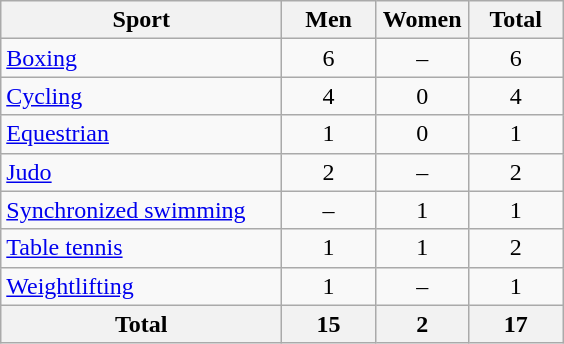<table class="wikitable sortable" style="text-align:center;">
<tr>
<th width=180>Sport</th>
<th width=55>Men</th>
<th width=55>Women</th>
<th width=55>Total</th>
</tr>
<tr>
<td align=left><a href='#'>Boxing</a></td>
<td>6</td>
<td>–</td>
<td>6</td>
</tr>
<tr>
<td align=left><a href='#'>Cycling</a></td>
<td>4</td>
<td>0</td>
<td>4</td>
</tr>
<tr>
<td align=left><a href='#'>Equestrian</a></td>
<td>1</td>
<td>0</td>
<td>1</td>
</tr>
<tr>
<td align=left><a href='#'>Judo</a></td>
<td>2</td>
<td>–</td>
<td>2</td>
</tr>
<tr>
<td align=left><a href='#'>Synchronized swimming</a></td>
<td>–</td>
<td>1</td>
<td>1</td>
</tr>
<tr>
<td align=left><a href='#'>Table tennis</a></td>
<td>1</td>
<td>1</td>
<td>2</td>
</tr>
<tr>
<td align=left><a href='#'>Weightlifting</a></td>
<td>1</td>
<td>–</td>
<td>1</td>
</tr>
<tr>
<th>Total</th>
<th>15</th>
<th>2</th>
<th>17</th>
</tr>
</table>
